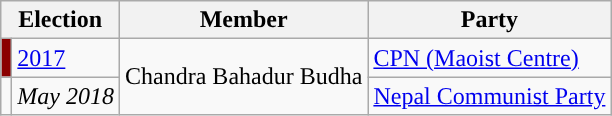<table class="wikitable">
<tr>
<th colspan="2">Election</th>
<th>Member</th>
<th>Party</th>
</tr>
<tr>
<td style="background-color:darkred"></td>
<td><a href='#'>2017</a></td>
<td rowspan="2">Chandra Bahadur Budha</td>
<td><a href='#'>CPN (Maoist Centre)</a></td>
</tr>
<tr>
<td style="background-color:"></td>
<td><em>May 2018</em></td>
<td><a href='#'>Nepal Communist Party</a></td>
</tr>
</table>
